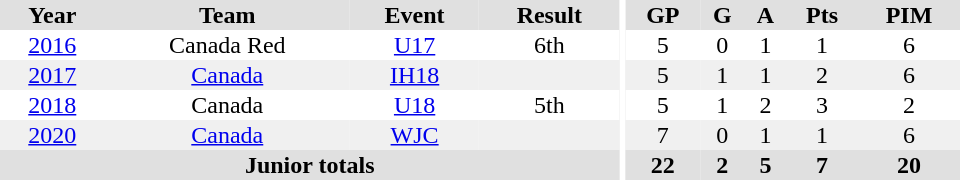<table border="0" cellpadding="1" cellspacing="0" ID="Table3" style="text-align:center; width:40em">
<tr bgcolor="#e0e0e0">
<th>Year</th>
<th>Team</th>
<th>Event</th>
<th>Result</th>
<th rowspan="99" bgcolor="#ffffff"></th>
<th>GP</th>
<th>G</th>
<th>A</th>
<th>Pts</th>
<th>PIM</th>
</tr>
<tr>
<td><a href='#'>2016</a></td>
<td>Canada Red</td>
<td><a href='#'>U17</a></td>
<td>6th</td>
<td>5</td>
<td>0</td>
<td>1</td>
<td>1</td>
<td>6</td>
</tr>
<tr bgcolor="#f0f0f0">
<td><a href='#'>2017</a></td>
<td><a href='#'>Canada</a></td>
<td><a href='#'>IH18</a></td>
<td></td>
<td>5</td>
<td>1</td>
<td>1</td>
<td>2</td>
<td>6</td>
</tr>
<tr>
<td><a href='#'>2018</a></td>
<td>Canada</td>
<td><a href='#'>U18</a></td>
<td>5th</td>
<td>5</td>
<td>1</td>
<td>2</td>
<td>3</td>
<td>2</td>
</tr>
<tr bgcolor="#f0f0f0">
<td><a href='#'>2020</a></td>
<td><a href='#'>Canada</a></td>
<td><a href='#'>WJC</a></td>
<td></td>
<td>7</td>
<td>0</td>
<td>1</td>
<td>1</td>
<td>6</td>
</tr>
<tr bgcolor="#e0e0e0">
<th colspan="4">Junior totals</th>
<th>22</th>
<th>2</th>
<th>5</th>
<th>7</th>
<th>20</th>
</tr>
</table>
